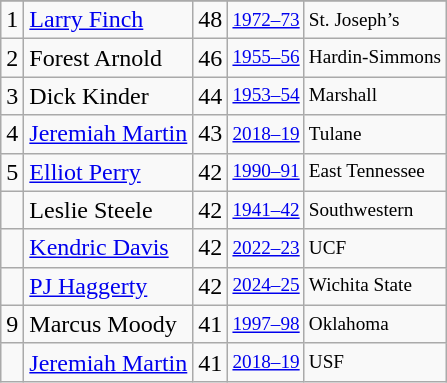<table class="wikitable">
<tr>
</tr>
<tr>
<td>1</td>
<td><a href='#'>Larry Finch</a></td>
<td>48</td>
<td style="font-size:80%;"><a href='#'>1972–73</a></td>
<td style="font-size:80%;">St. Joseph’s</td>
</tr>
<tr>
<td>2</td>
<td>Forest Arnold</td>
<td>46</td>
<td style="font-size:80%;"><a href='#'>1955–56</a></td>
<td style="font-size:80%;">Hardin-Simmons</td>
</tr>
<tr>
<td>3</td>
<td>Dick Kinder</td>
<td>44</td>
<td style="font-size:80%;"><a href='#'>1953–54</a></td>
<td style="font-size:80%;">Marshall</td>
</tr>
<tr>
<td>4</td>
<td><a href='#'>Jeremiah Martin</a></td>
<td>43</td>
<td style="font-size:80%;"><a href='#'>2018–19</a></td>
<td style="font-size:80%;">Tulane</td>
</tr>
<tr>
<td>5</td>
<td><a href='#'>Elliot Perry</a></td>
<td>42</td>
<td style="font-size:80%;"><a href='#'>1990–91</a></td>
<td style="font-size:80%;">East Tennessee</td>
</tr>
<tr>
<td></td>
<td>Leslie Steele</td>
<td>42</td>
<td style="font-size:80%;"><a href='#'>1941–42</a></td>
<td style="font-size:80%;">Southwestern</td>
</tr>
<tr>
<td></td>
<td><a href='#'>Kendric Davis</a></td>
<td>42</td>
<td style="font-size:80%;"><a href='#'>2022–23</a></td>
<td style="font-size:80%;">UCF</td>
</tr>
<tr>
<td></td>
<td><a href='#'>PJ Haggerty</a></td>
<td>42</td>
<td style="font-size:80%;"><a href='#'>2024–25</a></td>
<td style="font-size:80%;">Wichita State</td>
</tr>
<tr>
<td>9</td>
<td>Marcus Moody</td>
<td>41</td>
<td style="font-size:80%;"><a href='#'>1997–98</a></td>
<td style="font-size:80%;">Oklahoma</td>
</tr>
<tr>
<td></td>
<td><a href='#'>Jeremiah Martin</a></td>
<td>41</td>
<td style="font-size:80%;"><a href='#'>2018–19</a></td>
<td style="font-size:80%;">USF</td>
</tr>
</table>
